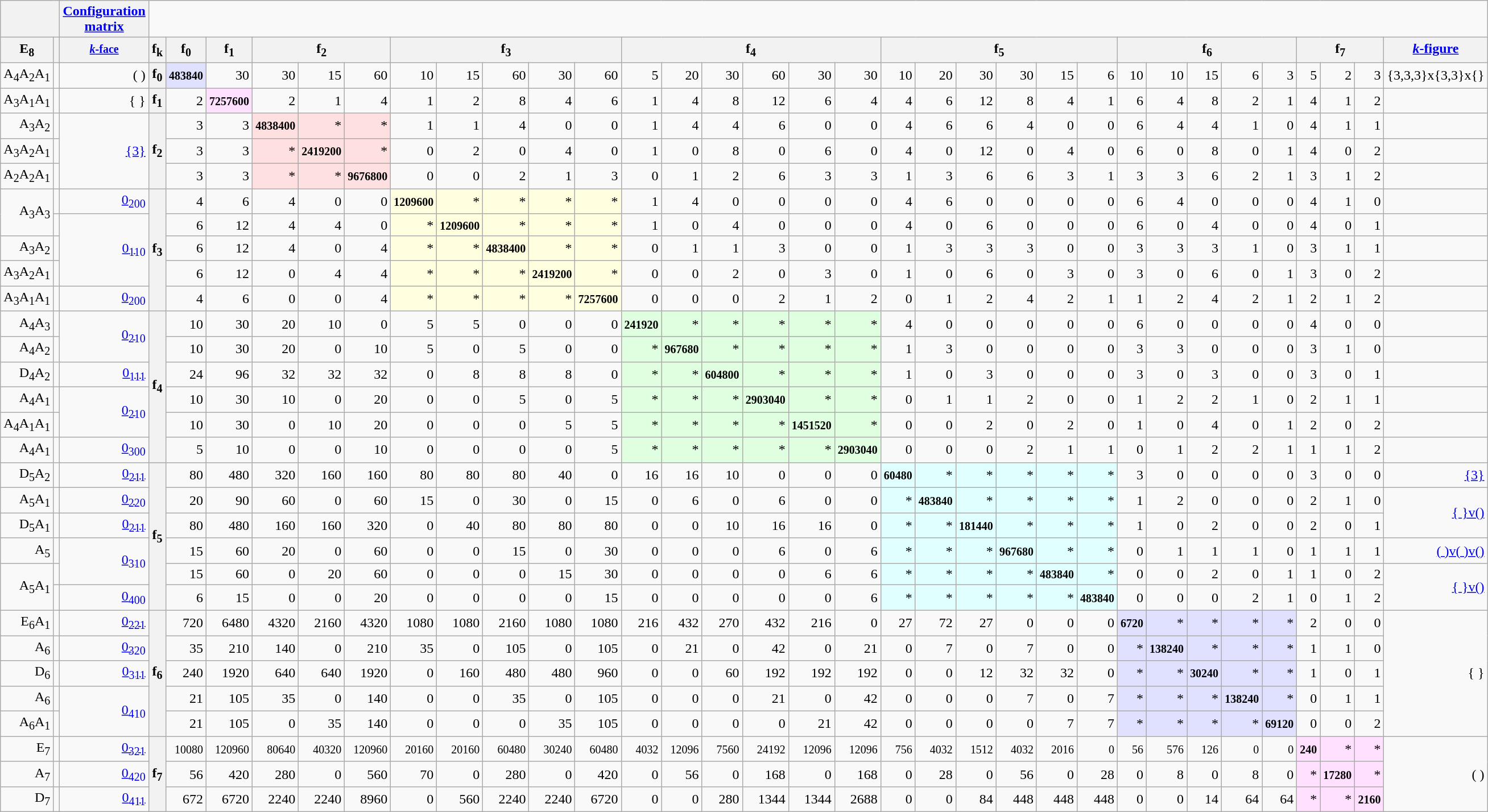<table class="wikitable collapsible collapsed" style="text-align: center;">
<tr>
<th colspan="2"></th>
<th><a href='#'>Configuration matrix</a></th>
</tr>
<tr valign=top>
<th>E<sub>8</sub></th>
<th></th>
<th><a href='#'><small><em>k</em>-face</small></a></th>
<th>f<sub>k</sub></th>
<th>f<sub>0</sub></th>
<th>f<sub>1</sub></th>
<th colspan=3>f<sub>2</sub></th>
<th colspan=5>f<sub>3</sub></th>
<th colspan=6>f<sub>4</sub></th>
<th colspan=6>f<sub>5</sub></th>
<th colspan=5>f<sub>6</sub></th>
<th colspan=3>f<sub>7</sub></th>
<th><a href='#'><em>k</em>-figure</a></th>
</tr>
<tr align=right>
<td>A<sub>4</sub>A<sub>2</sub>A<sub>1</sub></td>
<td></td>
<td>( )</td>
<th>f<sub>0</sub></th>
<td BGCOLOR="#e0e0ff"><small><strong>483840</strong></small></td>
<td>30</td>
<td>30</td>
<td>15</td>
<td>60</td>
<td>10</td>
<td>15</td>
<td>60</td>
<td>30</td>
<td>60</td>
<td>5</td>
<td>20</td>
<td>30</td>
<td>60</td>
<td>30</td>
<td>30</td>
<td>10</td>
<td>20</td>
<td>30</td>
<td>30</td>
<td>15</td>
<td>6</td>
<td>10</td>
<td>10</td>
<td>15</td>
<td>6</td>
<td>3</td>
<td>5</td>
<td>2</td>
<td>3</td>
<td>{3,3,3}x{3,3}x{}</td>
</tr>
<tr align=right>
<td>A<sub>3</sub>A<sub>1</sub>A<sub>1</sub></td>
<td></td>
<td>{ }</td>
<th>f<sub>1</sub></th>
<td>2</td>
<td BGCOLOR="#ffe0ff"><small><strong>7257600</strong></small></td>
<td>2</td>
<td>1</td>
<td>4</td>
<td>1</td>
<td>2</td>
<td>8</td>
<td>4</td>
<td>6</td>
<td>1</td>
<td>4</td>
<td>8</td>
<td>12</td>
<td>6</td>
<td>4</td>
<td>4</td>
<td>6</td>
<td>12</td>
<td>8</td>
<td>4</td>
<td>1</td>
<td>6</td>
<td>4</td>
<td>8</td>
<td>2</td>
<td>1</td>
<td>4</td>
<td>1</td>
<td>2</td>
<td></td>
</tr>
<tr align=right>
<td>A<sub>3</sub>A<sub>2</sub></td>
<td></td>
<td rowspan=3><a href='#'>{3}</a></td>
<th rowspan=3>f<sub>2</sub></th>
<td>3</td>
<td>3</td>
<td BGCOLOR="#ffe0e0"><small><strong>4838400</strong></small></td>
<td BGCOLOR="#ffe0e0">*</td>
<td BGCOLOR="#ffe0e0">*</td>
<td>1</td>
<td>1</td>
<td>4</td>
<td>0</td>
<td>0</td>
<td>1</td>
<td>4</td>
<td>4</td>
<td>6</td>
<td>0</td>
<td>0</td>
<td>4</td>
<td>6</td>
<td>6</td>
<td>4</td>
<td>0</td>
<td>0</td>
<td>6</td>
<td>4</td>
<td>4</td>
<td>1</td>
<td>0</td>
<td>4</td>
<td>1</td>
<td>1</td>
<td></td>
</tr>
<tr align=right>
<td>A<sub>3</sub>A<sub>2</sub>A<sub>1</sub></td>
<td></td>
<td>3</td>
<td>3</td>
<td BGCOLOR="#ffe0e0">*</td>
<td BGCOLOR="#ffe0e0"><small><strong>2419200</strong></small></td>
<td BGCOLOR="#ffe0e0">*</td>
<td>0</td>
<td>2</td>
<td>0</td>
<td>4</td>
<td>0</td>
<td>1</td>
<td>0</td>
<td>8</td>
<td>0</td>
<td>6</td>
<td>0</td>
<td>4</td>
<td>0</td>
<td>12</td>
<td>0</td>
<td>4</td>
<td>0</td>
<td>6</td>
<td>0</td>
<td>8</td>
<td>0</td>
<td>1</td>
<td>4</td>
<td>0</td>
<td>2</td>
<td></td>
</tr>
<tr align=right>
<td>A<sub>2</sub>A<sub>2</sub>A<sub>1</sub></td>
<td></td>
<td>3</td>
<td>3</td>
<td BGCOLOR="#ffe0e0">*</td>
<td BGCOLOR="#ffe0e0">*</td>
<td BGCOLOR="#ffe0e0"><small><strong>9676800</strong></small></td>
<td>0</td>
<td>0</td>
<td>2</td>
<td>1</td>
<td>3</td>
<td>0</td>
<td>1</td>
<td>2</td>
<td>6</td>
<td>3</td>
<td>3</td>
<td>1</td>
<td>3</td>
<td>6</td>
<td>6</td>
<td>3</td>
<td>1</td>
<td>3</td>
<td>3</td>
<td>6</td>
<td>2</td>
<td>1</td>
<td>3</td>
<td>1</td>
<td>2</td>
<td></td>
</tr>
<tr align=right>
<td rowspan=2>A<sub>3</sub>A<sub>3</sub></td>
<td></td>
<td><a href='#'>0<sub>200</sub></a></td>
<th rowspan=5>f<sub>3</sub></th>
<td>4</td>
<td>6</td>
<td>4</td>
<td>0</td>
<td>0</td>
<td BGCOLOR="#ffffe0"><small><strong>1209600</strong></small></td>
<td BGCOLOR="#ffffe0">*</td>
<td BGCOLOR="#ffffe0">*</td>
<td BGCOLOR="#ffffe0">*</td>
<td BGCOLOR="#ffffe0">*</td>
<td>1</td>
<td>4</td>
<td>0</td>
<td>0</td>
<td>0</td>
<td>0</td>
<td>4</td>
<td>6</td>
<td>0</td>
<td>0</td>
<td>0</td>
<td>0</td>
<td>6</td>
<td>4</td>
<td>0</td>
<td>0</td>
<td>0</td>
<td>4</td>
<td>1</td>
<td>0</td>
<td></td>
</tr>
<tr align=right>
<td></td>
<td rowspan=3><a href='#'>0<sub>110</sub></a></td>
<td>6</td>
<td>12</td>
<td>4</td>
<td>4</td>
<td>0</td>
<td BGCOLOR="#ffffe0">*</td>
<td BGCOLOR="#ffffe0"><small><strong>1209600</strong></small></td>
<td BGCOLOR="#ffffe0">*</td>
<td BGCOLOR="#ffffe0">*</td>
<td BGCOLOR="#ffffe0">*</td>
<td>1</td>
<td>0</td>
<td>4</td>
<td>0</td>
<td>0</td>
<td>0</td>
<td>4</td>
<td>0</td>
<td>6</td>
<td>0</td>
<td>0</td>
<td>0</td>
<td>6</td>
<td>0</td>
<td>4</td>
<td>0</td>
<td>0</td>
<td>4</td>
<td>0</td>
<td>1</td>
<td></td>
</tr>
<tr align=right>
<td>A<sub>3</sub>A<sub>2</sub></td>
<td></td>
<td>6</td>
<td>12</td>
<td>4</td>
<td>0</td>
<td>4</td>
<td BGCOLOR="#ffffe0">*</td>
<td BGCOLOR="#ffffe0">*</td>
<td BGCOLOR="#ffffe0"><small><strong>4838400</strong></small></td>
<td BGCOLOR="#ffffe0">*</td>
<td BGCOLOR="#ffffe0">*</td>
<td>0</td>
<td>1</td>
<td>1</td>
<td>3</td>
<td>0</td>
<td>0</td>
<td>1</td>
<td>3</td>
<td>3</td>
<td>3</td>
<td>0</td>
<td>0</td>
<td>3</td>
<td>3</td>
<td>3</td>
<td>1</td>
<td>0</td>
<td>3</td>
<td>1</td>
<td>1</td>
<td></td>
</tr>
<tr align=right>
<td>A<sub>3</sub>A<sub>2</sub>A<sub>1</sub></td>
<td></td>
<td>6</td>
<td>12</td>
<td>0</td>
<td>4</td>
<td>4</td>
<td BGCOLOR="#ffffe0">*</td>
<td BGCOLOR="#ffffe0">*</td>
<td BGCOLOR="#ffffe0">*</td>
<td BGCOLOR="#ffffe0"><small><strong>2419200</strong></small></td>
<td BGCOLOR="#ffffe0">*</td>
<td>0</td>
<td>0</td>
<td>2</td>
<td>0</td>
<td>3</td>
<td>0</td>
<td>1</td>
<td>0</td>
<td>6</td>
<td>0</td>
<td>3</td>
<td>0</td>
<td>3</td>
<td>0</td>
<td>6</td>
<td>0</td>
<td>1</td>
<td>3</td>
<td>0</td>
<td>2</td>
<td></td>
</tr>
<tr align=right>
<td>A<sub>3</sub>A<sub>1</sub>A<sub>1</sub></td>
<td></td>
<td><a href='#'>0<sub>200</sub></a></td>
<td>4</td>
<td>6</td>
<td>0</td>
<td>0</td>
<td>4</td>
<td BGCOLOR="#ffffe0">*</td>
<td BGCOLOR="#ffffe0">*</td>
<td BGCOLOR="#ffffe0">*</td>
<td BGCOLOR="#ffffe0">*</td>
<td BGCOLOR="#ffffe0"><small><strong>7257600</strong></small></td>
<td>0</td>
<td>0</td>
<td>0</td>
<td>2</td>
<td>1</td>
<td>2</td>
<td>0</td>
<td>1</td>
<td>2</td>
<td>4</td>
<td>2</td>
<td>1</td>
<td>1</td>
<td>2</td>
<td>4</td>
<td>2</td>
<td>1</td>
<td>2</td>
<td>1</td>
<td>2</td>
<td></td>
</tr>
<tr align=right>
<td>A<sub>4</sub>A<sub>3</sub></td>
<td></td>
<td rowspan=2><a href='#'>0<sub>210</sub></a></td>
<th rowspan=6>f<sub>4</sub></th>
<td>10</td>
<td>30</td>
<td>20</td>
<td>10</td>
<td>0</td>
<td>5</td>
<td>5</td>
<td>0</td>
<td>0</td>
<td>0</td>
<td BGCOLOR="#e0ffe0"><small><strong>241920</strong></small></td>
<td BGCOLOR="#e0ffe0">*</td>
<td BGCOLOR="#e0ffe0">*</td>
<td BGCOLOR="#e0ffe0">*</td>
<td BGCOLOR="#e0ffe0">*</td>
<td BGCOLOR="#e0ffe0">*</td>
<td>4</td>
<td>0</td>
<td>0</td>
<td>0</td>
<td>0</td>
<td>0</td>
<td>6</td>
<td>0</td>
<td>0</td>
<td>0</td>
<td>0</td>
<td>4</td>
<td>0</td>
<td>0</td>
<td></td>
</tr>
<tr align=right>
<td>A<sub>4</sub>A<sub>2</sub></td>
<td></td>
<td>10</td>
<td>30</td>
<td>20</td>
<td>0</td>
<td>10</td>
<td>5</td>
<td>0</td>
<td>5</td>
<td>0</td>
<td>0</td>
<td BGCOLOR="#e0ffe0">*</td>
<td BGCOLOR="#e0ffe0"><small><strong>967680</strong></small></td>
<td BGCOLOR="#e0ffe0">*</td>
<td BGCOLOR="#e0ffe0">*</td>
<td BGCOLOR="#e0ffe0">*</td>
<td BGCOLOR="#e0ffe0">*</td>
<td>1</td>
<td>3</td>
<td>0</td>
<td>0</td>
<td>0</td>
<td>0</td>
<td>3</td>
<td>3</td>
<td>0</td>
<td>0</td>
<td>0</td>
<td>3</td>
<td>1</td>
<td>0</td>
<td></td>
</tr>
<tr align=right>
<td>D<sub>4</sub>A<sub>2</sub></td>
<td></td>
<td><a href='#'>0<sub>111</sub></a></td>
<td>24</td>
<td>96</td>
<td>32</td>
<td>32</td>
<td>32</td>
<td>0</td>
<td>8</td>
<td>8</td>
<td>8</td>
<td>0</td>
<td BGCOLOR="#e0ffe0">*</td>
<td BGCOLOR="#e0ffe0">*</td>
<td BGCOLOR="#e0ffe0"><small><strong>604800</strong></small></td>
<td BGCOLOR="#e0ffe0">*</td>
<td BGCOLOR="#e0ffe0">*</td>
<td BGCOLOR="#e0ffe0">*</td>
<td>1</td>
<td>0</td>
<td>3</td>
<td>0</td>
<td>0</td>
<td>0</td>
<td>3</td>
<td>0</td>
<td>3</td>
<td>0</td>
<td>0</td>
<td>3</td>
<td>0</td>
<td>1</td>
<td></td>
</tr>
<tr align=right>
<td>A<sub>4</sub>A<sub>1</sub></td>
<td></td>
<td rowspan=2><a href='#'>0<sub>210</sub></a></td>
<td>10</td>
<td>30</td>
<td>10</td>
<td>0</td>
<td>20</td>
<td>0</td>
<td>0</td>
<td>5</td>
<td>0</td>
<td>5</td>
<td BGCOLOR="#e0ffe0">*</td>
<td BGCOLOR="#e0ffe0">*</td>
<td BGCOLOR="#e0ffe0">*</td>
<td BGCOLOR="#e0ffe0"><small><strong>2903040</strong></small></td>
<td BGCOLOR="#e0ffe0">*</td>
<td BGCOLOR="#e0ffe0">*</td>
<td>0</td>
<td>1</td>
<td>1</td>
<td>2</td>
<td>0</td>
<td>0</td>
<td>1</td>
<td>2</td>
<td>2</td>
<td>1</td>
<td>0</td>
<td>2</td>
<td>1</td>
<td>1</td>
<td></td>
</tr>
<tr align=right>
<td>A<sub>4</sub>A<sub>1</sub>A<sub>1</sub></td>
<td></td>
<td>10</td>
<td>30</td>
<td>0</td>
<td>10</td>
<td>20</td>
<td>0</td>
<td>0</td>
<td>0</td>
<td>5</td>
<td>5</td>
<td BGCOLOR="#e0ffe0">*</td>
<td BGCOLOR="#e0ffe0">*</td>
<td BGCOLOR="#e0ffe0">*</td>
<td BGCOLOR="#e0ffe0">*</td>
<td BGCOLOR="#e0ffe0"><small><strong>1451520</strong></small></td>
<td BGCOLOR="#e0ffe0">*</td>
<td>0</td>
<td>0</td>
<td>2</td>
<td>0</td>
<td>2</td>
<td>0</td>
<td>1</td>
<td>0</td>
<td>4</td>
<td>0</td>
<td>1</td>
<td>2</td>
<td>0</td>
<td>2</td>
<td></td>
</tr>
<tr align=right>
<td>A<sub>4</sub>A<sub>1</sub></td>
<td></td>
<td><a href='#'>0<sub>300</sub></a></td>
<td>5</td>
<td>10</td>
<td>0</td>
<td>0</td>
<td>10</td>
<td>0</td>
<td>0</td>
<td>0</td>
<td>0</td>
<td>5</td>
<td BGCOLOR="#e0ffe0">*</td>
<td BGCOLOR="#e0ffe0">*</td>
<td BGCOLOR="#e0ffe0">*</td>
<td BGCOLOR="#e0ffe0">*</td>
<td BGCOLOR="#e0ffe0">*</td>
<td BGCOLOR="#e0ffe0"><small><strong>2903040</strong></small></td>
<td>0</td>
<td>0</td>
<td>0</td>
<td>2</td>
<td>1</td>
<td>1</td>
<td>0</td>
<td>1</td>
<td>2</td>
<td>2</td>
<td>1</td>
<td>1</td>
<td>1</td>
<td>2</td>
<td></td>
</tr>
<tr align=right>
<td>D<sub>5</sub>A<sub>2</sub></td>
<td></td>
<td><a href='#'>0<sub>211</sub></a></td>
<th rowspan=6>f<sub>5</sub></th>
<td>80</td>
<td>480</td>
<td>320</td>
<td>160</td>
<td>160</td>
<td>80</td>
<td>80</td>
<td>80</td>
<td>40</td>
<td>0</td>
<td>16</td>
<td>16</td>
<td>10</td>
<td>0</td>
<td>0</td>
<td>0</td>
<td BGCOLOR="#e0ffff"><small><strong>60480</strong></small></td>
<td BGCOLOR="#e0ffff">*</td>
<td BGCOLOR="#e0ffff">*</td>
<td BGCOLOR="#e0ffff">*</td>
<td BGCOLOR="#e0ffff">*</td>
<td BGCOLOR="#e0ffff">*</td>
<td>3</td>
<td>0</td>
<td>0</td>
<td>0</td>
<td>0</td>
<td>3</td>
<td>0</td>
<td>0</td>
<td><a href='#'>{3}</a></td>
</tr>
<tr align=right>
<td>A<sub>5</sub>A<sub>1</sub></td>
<td></td>
<td><a href='#'>0<sub>220</sub></a></td>
<td>20</td>
<td>90</td>
<td>60</td>
<td>0</td>
<td>60</td>
<td>15</td>
<td>0</td>
<td>30</td>
<td>0</td>
<td>15</td>
<td>0</td>
<td>6</td>
<td>0</td>
<td>6</td>
<td>0</td>
<td>0</td>
<td BGCOLOR="#e0ffff">*</td>
<td BGCOLOR="#e0ffff"><small><strong>483840</strong></small></td>
<td BGCOLOR="#e0ffff">*</td>
<td BGCOLOR="#e0ffff">*</td>
<td BGCOLOR="#e0ffff">*</td>
<td BGCOLOR="#e0ffff">*</td>
<td>1</td>
<td>2</td>
<td>0</td>
<td>0</td>
<td>0</td>
<td>2</td>
<td>1</td>
<td>0</td>
<td rowspan=2><a href='#'>{ }v()</a></td>
</tr>
<tr align=right>
<td>D<sub>5</sub>A<sub>1</sub></td>
<td></td>
<td><a href='#'>0<sub>211</sub></a></td>
<td>80</td>
<td>480</td>
<td>160</td>
<td>160</td>
<td>320</td>
<td>0</td>
<td>40</td>
<td>80</td>
<td>80</td>
<td>80</td>
<td>0</td>
<td>0</td>
<td>10</td>
<td>16</td>
<td>16</td>
<td>0</td>
<td BGCOLOR="#e0ffff">*</td>
<td BGCOLOR="#e0ffff">*</td>
<td BGCOLOR="#e0ffff"><small><strong>181440</strong></small></td>
<td BGCOLOR="#e0ffff">*</td>
<td BGCOLOR="#e0ffff">*</td>
<td BGCOLOR="#e0ffff">*</td>
<td>1</td>
<td>0</td>
<td>2</td>
<td>0</td>
<td>0</td>
<td>2</td>
<td>0</td>
<td>1</td>
</tr>
<tr align=right>
<td>A<sub>5</sub></td>
<td></td>
<td rowspan=2><a href='#'>0<sub>310</sub></a></td>
<td>15</td>
<td>60</td>
<td>20</td>
<td>0</td>
<td>60</td>
<td>0</td>
<td>0</td>
<td>15</td>
<td>0</td>
<td>30</td>
<td>0</td>
<td>0</td>
<td>0</td>
<td>6</td>
<td>0</td>
<td>6</td>
<td BGCOLOR="#e0ffff">*</td>
<td BGCOLOR="#e0ffff">*</td>
<td BGCOLOR="#e0ffff">*</td>
<td BGCOLOR="#e0ffff"><small><strong>967680</strong></small></td>
<td BGCOLOR="#e0ffff">*</td>
<td BGCOLOR="#e0ffff">*</td>
<td>0</td>
<td>1</td>
<td>1</td>
<td>1</td>
<td>0</td>
<td>1</td>
<td>1</td>
<td>1</td>
<td><a href='#'>( )v( )v()</a></td>
</tr>
<tr align=right>
<td rowspan=2>A<sub>5</sub>A<sub>1</sub></td>
<td></td>
<td>15</td>
<td>60</td>
<td>0</td>
<td>20</td>
<td>60</td>
<td>0</td>
<td>0</td>
<td>0</td>
<td>15</td>
<td>30</td>
<td>0</td>
<td>0</td>
<td>0</td>
<td>0</td>
<td>6</td>
<td>6</td>
<td BGCOLOR="#e0ffff">*</td>
<td BGCOLOR="#e0ffff">*</td>
<td BGCOLOR="#e0ffff">*</td>
<td BGCOLOR="#e0ffff">*</td>
<td BGCOLOR="#e0ffff"><small><strong>483840</strong></small></td>
<td BGCOLOR="#e0ffff">*</td>
<td>0</td>
<td>0</td>
<td>2</td>
<td>0</td>
<td>1</td>
<td>1</td>
<td>0</td>
<td>2</td>
<td rowspan=2><a href='#'>{ }v()</a></td>
</tr>
<tr align=right>
<td></td>
<td><a href='#'>0<sub>400</sub></a></td>
<td>6</td>
<td>15</td>
<td>0</td>
<td>0</td>
<td>20</td>
<td>0</td>
<td>0</td>
<td>0</td>
<td>0</td>
<td>15</td>
<td>0</td>
<td>0</td>
<td>0</td>
<td>0</td>
<td>0</td>
<td>6</td>
<td BGCOLOR="#e0ffff">*</td>
<td BGCOLOR="#e0ffff">*</td>
<td BGCOLOR="#e0ffff">*</td>
<td BGCOLOR="#e0ffff">*</td>
<td BGCOLOR="#e0ffff">*</td>
<td BGCOLOR="#e0ffff"><small><strong>483840</strong></small></td>
<td>0</td>
<td>0</td>
<td>0</td>
<td>2</td>
<td>1</td>
<td>0</td>
<td>1</td>
<td>2</td>
</tr>
<tr align=right>
<td>E<sub>6</sub>A<sub>1</sub></td>
<td></td>
<td><a href='#'>0<sub>221</sub></a></td>
<th rowspan=5>f<sub>6</sub></th>
<td>720</td>
<td>6480</td>
<td>4320</td>
<td>2160</td>
<td>4320</td>
<td>1080</td>
<td>1080</td>
<td>2160</td>
<td>1080</td>
<td>1080</td>
<td>216</td>
<td>432</td>
<td>270</td>
<td>432</td>
<td>216</td>
<td>0</td>
<td>27</td>
<td>72</td>
<td>27</td>
<td>0</td>
<td>0</td>
<td>0</td>
<td BGCOLOR="#e0e0ff"><small><strong>6720</strong></small></td>
<td BGCOLOR="#e0e0ff">*</td>
<td BGCOLOR="#e0e0ff">*</td>
<td BGCOLOR="#e0e0ff">*</td>
<td BGCOLOR="#e0e0ff">*</td>
<td>2</td>
<td>0</td>
<td>0</td>
<td rowspan=5>{ }</td>
</tr>
<tr align=right>
<td>A<sub>6</sub></td>
<td></td>
<td><a href='#'>0<sub>320</sub></a></td>
<td>35</td>
<td>210</td>
<td>140</td>
<td>0</td>
<td>210</td>
<td>35</td>
<td>0</td>
<td>105</td>
<td>0</td>
<td>105</td>
<td>0</td>
<td>21</td>
<td>0</td>
<td>42</td>
<td>0</td>
<td>21</td>
<td>0</td>
<td>7</td>
<td>0</td>
<td>7</td>
<td>0</td>
<td>0</td>
<td BGCOLOR="#e0e0ff">*</td>
<td BGCOLOR="#e0e0ff"><small><strong>138240</strong></small></td>
<td BGCOLOR="#e0e0ff">*</td>
<td BGCOLOR="#e0e0ff">*</td>
<td BGCOLOR="#e0e0ff">*</td>
<td>1</td>
<td>1</td>
<td>0</td>
</tr>
<tr align=right>
<td>D<sub>6</sub></td>
<td></td>
<td><a href='#'>0<sub>311</sub></a></td>
<td>240</td>
<td>1920</td>
<td>640</td>
<td>640</td>
<td>1920</td>
<td>0</td>
<td>160</td>
<td>480</td>
<td>480</td>
<td>960</td>
<td>0</td>
<td>0</td>
<td>60</td>
<td>192</td>
<td>192</td>
<td>192</td>
<td>0</td>
<td>0</td>
<td>12</td>
<td>32</td>
<td>32</td>
<td>0</td>
<td BGCOLOR="#e0e0ff">*</td>
<td BGCOLOR="#e0e0ff">*</td>
<td BGCOLOR="#e0e0ff"><small><strong>30240</strong></small></td>
<td BGCOLOR="#e0e0ff">*</td>
<td BGCOLOR="#e0e0ff">*</td>
<td>1</td>
<td>0</td>
<td>1</td>
</tr>
<tr align=right>
<td>A<sub>6</sub></td>
<td></td>
<td rowspan=2><a href='#'>0<sub>410</sub></a></td>
<td>21</td>
<td>105</td>
<td>35</td>
<td>0</td>
<td>140</td>
<td>0</td>
<td>0</td>
<td>35</td>
<td>0</td>
<td>105</td>
<td>0</td>
<td>0</td>
<td>0</td>
<td>21</td>
<td>0</td>
<td>42</td>
<td>0</td>
<td>0</td>
<td>0</td>
<td>7</td>
<td>0</td>
<td>7</td>
<td BGCOLOR="#e0e0ff">*</td>
<td BGCOLOR="#e0e0ff">*</td>
<td BGCOLOR="#e0e0ff">*</td>
<td BGCOLOR="#e0e0ff"><small><strong>138240</strong></small></td>
<td BGCOLOR="#e0e0ff">*</td>
<td>0</td>
<td>1</td>
<td>1</td>
</tr>
<tr align=right>
<td>A<sub>6</sub>A<sub>1</sub></td>
<td></td>
<td>21</td>
<td>105</td>
<td>0</td>
<td>35</td>
<td>140</td>
<td>0</td>
<td>0</td>
<td>0</td>
<td>35</td>
<td>105</td>
<td>0</td>
<td>0</td>
<td>0</td>
<td>0</td>
<td>21</td>
<td>42</td>
<td>0</td>
<td>0</td>
<td>0</td>
<td>0</td>
<td>7</td>
<td>7</td>
<td BGCOLOR="#e0e0ff">*</td>
<td BGCOLOR="#e0e0ff">*</td>
<td BGCOLOR="#e0e0ff">*</td>
<td BGCOLOR="#e0e0ff">*</td>
<td BGCOLOR="#e0e0ff"><small><strong>69120</strong></small></td>
<td>0</td>
<td>0</td>
<td>2</td>
</tr>
<tr align=right>
<td>E<sub>7</sub></td>
<td></td>
<td><a href='#'>0<sub>321</sub></a></td>
<th rowspan=3>f<sub>7</sub></th>
<td><small>10080</small></td>
<td><small>120960</small></td>
<td><small>80640</small></td>
<td><small>40320</small></td>
<td><small>120960</small></td>
<td><small>20160</small></td>
<td><small>20160</small></td>
<td><small>60480</small></td>
<td><small>30240</small></td>
<td><small>60480</small></td>
<td><small>4032</small></td>
<td><small>12096</small></td>
<td><small>7560</small></td>
<td><small>24192</small></td>
<td><small>12096</small></td>
<td><small>12096</small></td>
<td><small>756</small></td>
<td><small>4032</small></td>
<td><small>1512</small></td>
<td><small>4032</small></td>
<td><small>2016</small></td>
<td><small>0</small></td>
<td><small>56</small></td>
<td><small>576</small></td>
<td><small>126</small></td>
<td><small>0</small></td>
<td><small>0</small></td>
<td BGCOLOR="#ffe0ff"><small><strong>240</strong></small></td>
<td BGCOLOR="#ffe0ff">*</td>
<td BGCOLOR="#ffe0ff">*</td>
<td rowspan=3>( )</td>
</tr>
<tr align=right>
<td>A<sub>7</sub></td>
<td></td>
<td><a href='#'>0<sub>420</sub></a></td>
<td>56</td>
<td>420</td>
<td>280</td>
<td>0</td>
<td>560</td>
<td>70</td>
<td>0</td>
<td>280</td>
<td>0</td>
<td>420</td>
<td>0</td>
<td>56</td>
<td>0</td>
<td>168</td>
<td>0</td>
<td>168</td>
<td>0</td>
<td>28</td>
<td>0</td>
<td>56</td>
<td>0</td>
<td>28</td>
<td>0</td>
<td>8</td>
<td>0</td>
<td>8</td>
<td>0</td>
<td BGCOLOR="#ffe0ff">*</td>
<td BGCOLOR="#ffe0ff"><small><strong>17280</strong></small></td>
<td BGCOLOR="#ffe0ff">*</td>
</tr>
<tr align=right>
<td>D<sub>7</sub></td>
<td></td>
<td><a href='#'>0<sub>411</sub></a></td>
<td>672</td>
<td>6720</td>
<td>2240</td>
<td>2240</td>
<td>8960</td>
<td>0</td>
<td>560</td>
<td>2240</td>
<td>2240</td>
<td>6720</td>
<td>0</td>
<td>0</td>
<td>280</td>
<td>1344</td>
<td>1344</td>
<td>2688</td>
<td>0</td>
<td>0</td>
<td>84</td>
<td>448</td>
<td>448</td>
<td>448</td>
<td>0</td>
<td>0</td>
<td>14</td>
<td>64</td>
<td>64</td>
<td BGCOLOR="#ffe0ff">*</td>
<td BGCOLOR="#ffe0ff">*</td>
<td BGCOLOR="#ffe0ff"><small><strong>2160</strong></small></td>
</tr>
</table>
